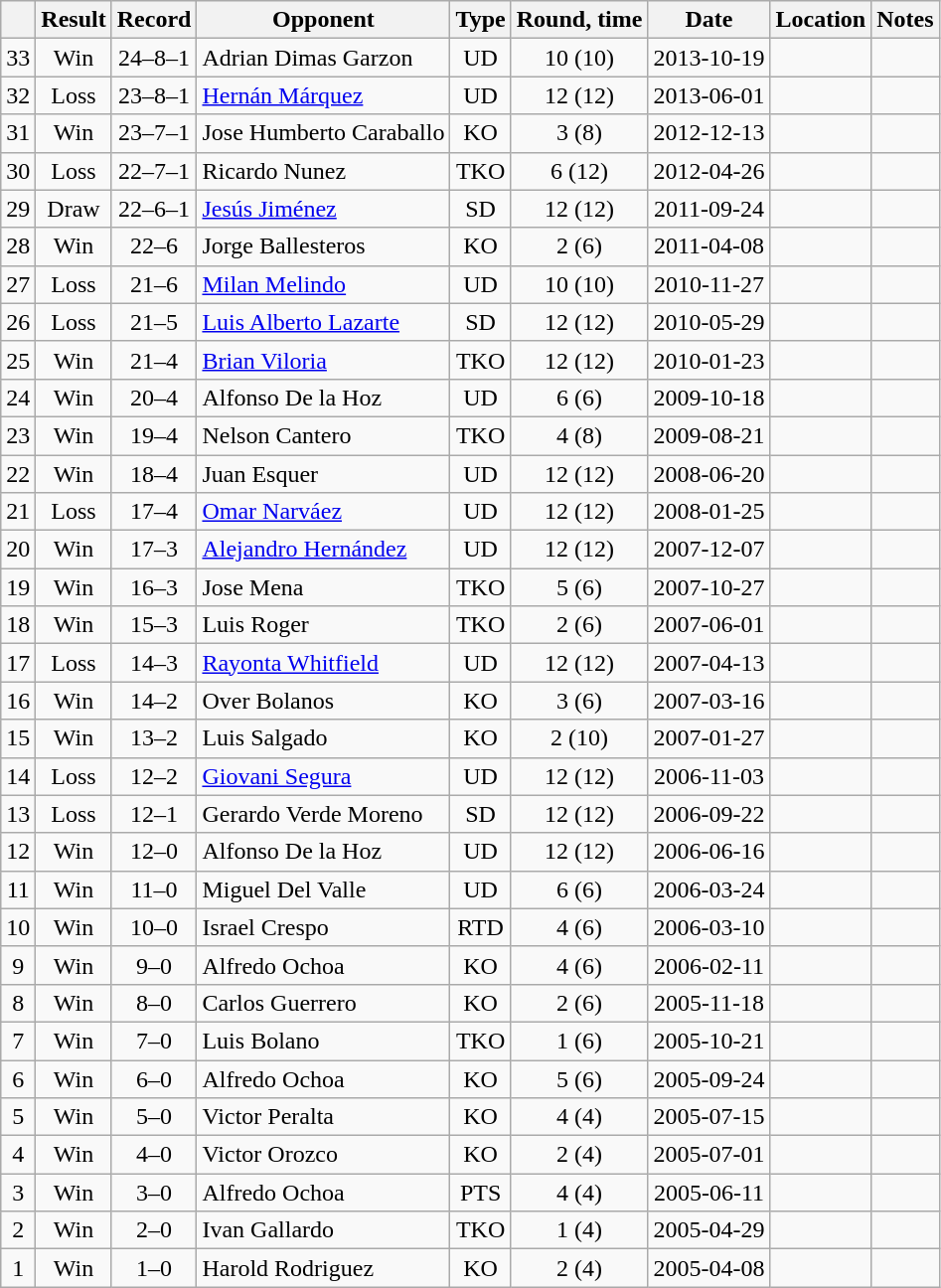<table class=wikitable style=text-align:center>
<tr>
<th></th>
<th>Result</th>
<th>Record</th>
<th>Opponent</th>
<th>Type</th>
<th>Round, time</th>
<th>Date</th>
<th>Location</th>
<th>Notes</th>
</tr>
<tr>
<td>33</td>
<td>Win</td>
<td>24–8–1</td>
<td align=left>Adrian Dimas Garzon</td>
<td>UD</td>
<td>10 (10)</td>
<td>2013-10-19</td>
<td align=left></td>
<td align=left></td>
</tr>
<tr>
<td>32</td>
<td>Loss</td>
<td>23–8–1</td>
<td align=left><a href='#'>Hernán Márquez</a></td>
<td>UD</td>
<td>12 (12)</td>
<td>2013-06-01</td>
<td align=left></td>
<td align=left></td>
</tr>
<tr>
<td>31</td>
<td>Win</td>
<td>23–7–1</td>
<td align=left>Jose Humberto Caraballo</td>
<td>KO</td>
<td>3 (8)</td>
<td>2012-12-13</td>
<td align=left></td>
<td align=left></td>
</tr>
<tr>
<td>30</td>
<td>Loss</td>
<td>22–7–1</td>
<td align=left>Ricardo Nunez</td>
<td>TKO</td>
<td>6 (12)</td>
<td>2012-04-26</td>
<td align=left></td>
<td align=left></td>
</tr>
<tr>
<td>29</td>
<td>Draw</td>
<td>22–6–1</td>
<td align=left><a href='#'>Jesús Jiménez</a></td>
<td>SD</td>
<td>12 (12)</td>
<td>2011-09-24</td>
<td align=left></td>
<td align=left></td>
</tr>
<tr>
<td>28</td>
<td>Win</td>
<td>22–6</td>
<td align=left>Jorge Ballesteros</td>
<td>KO</td>
<td>2 (6)</td>
<td>2011-04-08</td>
<td align=left></td>
<td align=left></td>
</tr>
<tr>
<td>27</td>
<td>Loss</td>
<td>21–6</td>
<td align=left><a href='#'>Milan Melindo</a></td>
<td>UD</td>
<td>10 (10)</td>
<td>2010-11-27</td>
<td align=left></td>
<td align=left></td>
</tr>
<tr>
<td>26</td>
<td>Loss</td>
<td>21–5</td>
<td align=left><a href='#'>Luis Alberto Lazarte</a></td>
<td>SD</td>
<td>12 (12)</td>
<td>2010-05-29</td>
<td align=left></td>
<td align=left></td>
</tr>
<tr>
<td>25</td>
<td>Win</td>
<td>21–4</td>
<td align=left><a href='#'>Brian Viloria</a></td>
<td>TKO</td>
<td>12 (12)</td>
<td>2010-01-23</td>
<td align=left></td>
<td align=left></td>
</tr>
<tr>
<td>24</td>
<td>Win</td>
<td>20–4</td>
<td align=left>Alfonso De la Hoz</td>
<td>UD</td>
<td>6 (6)</td>
<td>2009-10-18</td>
<td align=left></td>
<td align=left></td>
</tr>
<tr>
<td>23</td>
<td>Win</td>
<td>19–4</td>
<td align=left>Nelson Cantero</td>
<td>TKO</td>
<td>4 (8)</td>
<td>2009-08-21</td>
<td align=left></td>
<td align=left></td>
</tr>
<tr>
<td>22</td>
<td>Win</td>
<td>18–4</td>
<td align=left>Juan Esquer</td>
<td>UD</td>
<td>12 (12)</td>
<td>2008-06-20</td>
<td align=left></td>
<td align=left></td>
</tr>
<tr>
<td>21</td>
<td>Loss</td>
<td>17–4</td>
<td align=left><a href='#'>Omar Narváez</a></td>
<td>UD</td>
<td>12 (12)</td>
<td>2008-01-25</td>
<td align=left></td>
<td align=left></td>
</tr>
<tr>
<td>20</td>
<td>Win</td>
<td>17–3</td>
<td align=left><a href='#'>Alejandro Hernández</a></td>
<td>UD</td>
<td>12 (12)</td>
<td>2007-12-07</td>
<td align=left></td>
<td align=left></td>
</tr>
<tr>
<td>19</td>
<td>Win</td>
<td>16–3</td>
<td align=left>Jose Mena</td>
<td>TKO</td>
<td>5 (6)</td>
<td>2007-10-27</td>
<td align=left></td>
<td align=left></td>
</tr>
<tr>
<td>18</td>
<td>Win</td>
<td>15–3</td>
<td align=left>Luis Roger</td>
<td>TKO</td>
<td>2 (6)</td>
<td>2007-06-01</td>
<td align=left></td>
<td align=left></td>
</tr>
<tr>
<td>17</td>
<td>Loss</td>
<td>14–3</td>
<td align=left><a href='#'>Rayonta Whitfield</a></td>
<td>UD</td>
<td>12 (12)</td>
<td>2007-04-13</td>
<td align=left></td>
<td align=left></td>
</tr>
<tr>
<td>16</td>
<td>Win</td>
<td>14–2</td>
<td align=left>Over Bolanos</td>
<td>KO</td>
<td>3 (6)</td>
<td>2007-03-16</td>
<td align=left></td>
<td align=left></td>
</tr>
<tr>
<td>15</td>
<td>Win</td>
<td>13–2</td>
<td align=left>Luis Salgado</td>
<td>KO</td>
<td>2 (10)</td>
<td>2007-01-27</td>
<td align=left></td>
<td align=left></td>
</tr>
<tr>
<td>14</td>
<td>Loss</td>
<td>12–2</td>
<td align=left><a href='#'>Giovani Segura</a></td>
<td>UD</td>
<td>12 (12)</td>
<td>2006-11-03</td>
<td align=left></td>
<td align=left></td>
</tr>
<tr>
<td>13</td>
<td>Loss</td>
<td>12–1</td>
<td align=left>Gerardo Verde Moreno</td>
<td>SD</td>
<td>12 (12)</td>
<td>2006-09-22</td>
<td align=left></td>
<td align=left></td>
</tr>
<tr>
<td>12</td>
<td>Win</td>
<td>12–0</td>
<td align=left>Alfonso De la Hoz</td>
<td>UD</td>
<td>12 (12)</td>
<td>2006-06-16</td>
<td align=left></td>
<td align=left></td>
</tr>
<tr>
<td>11</td>
<td>Win</td>
<td>11–0</td>
<td align=left>Miguel Del Valle</td>
<td>UD</td>
<td>6 (6)</td>
<td>2006-03-24</td>
<td align=left></td>
<td align=left></td>
</tr>
<tr>
<td>10</td>
<td>Win</td>
<td>10–0</td>
<td align=left>Israel Crespo</td>
<td>RTD</td>
<td>4 (6)</td>
<td>2006-03-10</td>
<td align=left></td>
<td align=left></td>
</tr>
<tr>
<td>9</td>
<td>Win</td>
<td>9–0</td>
<td align=left>Alfredo Ochoa</td>
<td>KO</td>
<td>4 (6)</td>
<td>2006-02-11</td>
<td align=left></td>
<td align=left></td>
</tr>
<tr>
<td>8</td>
<td>Win</td>
<td>8–0</td>
<td align=left>Carlos Guerrero</td>
<td>KO</td>
<td>2 (6)</td>
<td>2005-11-18</td>
<td align=left></td>
<td align=left></td>
</tr>
<tr>
<td>7</td>
<td>Win</td>
<td>7–0</td>
<td align=left>Luis Bolano</td>
<td>TKO</td>
<td>1 (6)</td>
<td>2005-10-21</td>
<td align=left></td>
<td align=left></td>
</tr>
<tr>
<td>6</td>
<td>Win</td>
<td>6–0</td>
<td align=left>Alfredo Ochoa</td>
<td>KO</td>
<td>5 (6)</td>
<td>2005-09-24</td>
<td align=left></td>
<td align=left></td>
</tr>
<tr>
<td>5</td>
<td>Win</td>
<td>5–0</td>
<td align=left>Victor Peralta</td>
<td>KO</td>
<td>4 (4)</td>
<td>2005-07-15</td>
<td align=left></td>
<td align=left></td>
</tr>
<tr>
<td>4</td>
<td>Win</td>
<td>4–0</td>
<td align=left>Victor Orozco</td>
<td>KO</td>
<td>2 (4)</td>
<td>2005-07-01</td>
<td align=left></td>
<td align=left></td>
</tr>
<tr>
<td>3</td>
<td>Win</td>
<td>3–0</td>
<td align=left>Alfredo Ochoa</td>
<td>PTS</td>
<td>4 (4)</td>
<td>2005-06-11</td>
<td align=left></td>
<td align=left></td>
</tr>
<tr>
<td>2</td>
<td>Win</td>
<td>2–0</td>
<td align=left>Ivan Gallardo</td>
<td>TKO</td>
<td>1 (4)</td>
<td>2005-04-29</td>
<td align=left></td>
<td align=left></td>
</tr>
<tr>
<td>1</td>
<td>Win</td>
<td>1–0</td>
<td align=left>Harold Rodriguez</td>
<td>KO</td>
<td>2 (4)</td>
<td>2005-04-08</td>
<td align=left></td>
<td align=left></td>
</tr>
</table>
